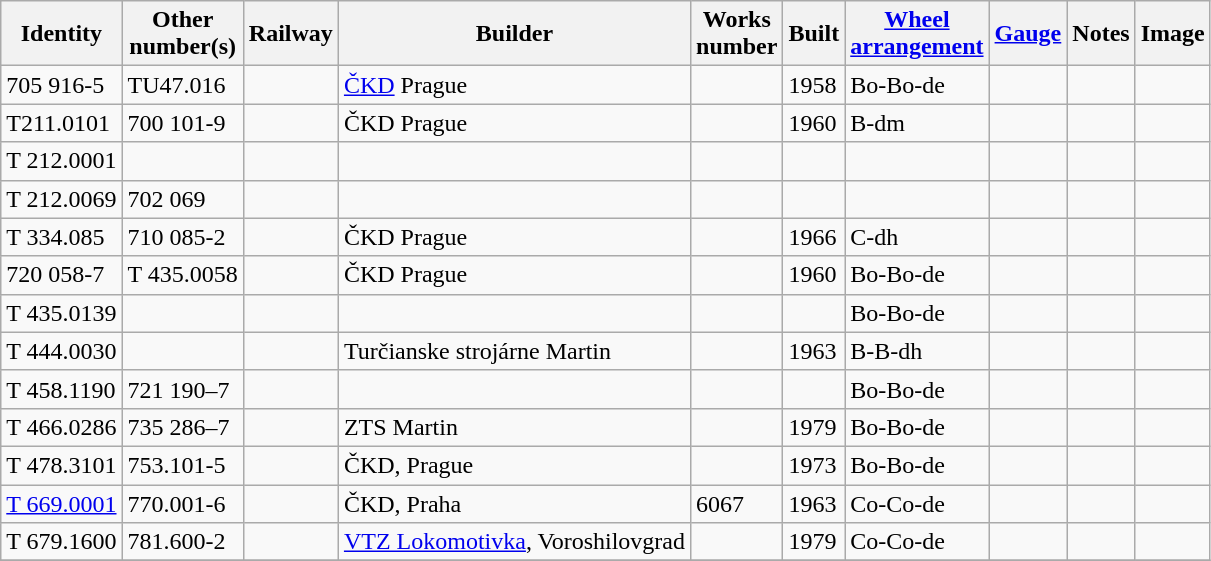<table class="wikitable sortable">
<tr>
<th>Identity</th>
<th>Other<br>number(s)</th>
<th>Railway</th>
<th>Builder</th>
<th>Works<br>number</th>
<th>Built</th>
<th><a href='#'>Wheel<br>arrange­ment</a></th>
<th scope="col" width="5px"><a href='#'>Gauge</a></th>
<th>Notes</th>
<th>Image</th>
</tr>
<tr>
<td>705 916-5</td>
<td>TU47.016</td>
<td></td>
<td><a href='#'>ČKD</a> Prague</td>
<td></td>
<td>1958</td>
<td>Bo-Bo-de</td>
<td></td>
<td></td>
<td></td>
</tr>
<tr>
<td>T211.0101</td>
<td>700 101-9</td>
<td></td>
<td>ČKD Prague</td>
<td></td>
<td>1960</td>
<td>B-dm</td>
<td></td>
<td></td>
<td></td>
</tr>
<tr>
<td>T 212.0001</td>
<td></td>
<td></td>
<td></td>
<td></td>
<td></td>
<td></td>
<td></td>
<td></td>
<td></td>
</tr>
<tr>
<td>T 212.0069</td>
<td>702 069</td>
<td></td>
<td></td>
<td></td>
<td></td>
<td></td>
<td></td>
<td></td>
<td></td>
</tr>
<tr>
<td>T 334.085</td>
<td>710 085-2</td>
<td></td>
<td>ČKD Prague</td>
<td></td>
<td>1966</td>
<td>C-dh</td>
<td></td>
<td></td>
<td></td>
</tr>
<tr>
<td>720 058-7</td>
<td>T 435.0058</td>
<td></td>
<td>ČKD Prague</td>
<td></td>
<td>1960</td>
<td>Bo-Bo-de</td>
<td></td>
<td></td>
<td></td>
</tr>
<tr>
<td>T 435.0139</td>
<td></td>
<td></td>
<td></td>
<td></td>
<td></td>
<td>Bo-Bo-de</td>
<td></td>
<td></td>
<td></td>
</tr>
<tr>
<td>T 444.0030</td>
<td></td>
<td></td>
<td>Turčianske strojárne Martin</td>
<td></td>
<td>1963</td>
<td>B-B-dh</td>
<td></td>
<td></td>
<td></td>
</tr>
<tr>
<td>T 458.1190</td>
<td>721 190–7</td>
<td></td>
<td></td>
<td></td>
<td></td>
<td>Bo-Bo-de</td>
<td></td>
<td></td>
<td></td>
</tr>
<tr>
<td>T 466.0286</td>
<td>735 286–7</td>
<td></td>
<td>ZTS Martin</td>
<td></td>
<td>1979</td>
<td>Bo-Bo-de</td>
<td></td>
<td></td>
<td></td>
</tr>
<tr>
<td>T 478.3101</td>
<td>753.101-5</td>
<td></td>
<td>ČKD, Prague</td>
<td></td>
<td>1973</td>
<td>Bo-Bo-de</td>
<td></td>
<td></td>
<td></td>
</tr>
<tr>
<td><a href='#'>T 669.0001</a></td>
<td>770.001-6</td>
<td></td>
<td>ČKD, Praha</td>
<td>6067</td>
<td>1963</td>
<td>Co-Co-de</td>
<td></td>
<td></td>
<td></td>
</tr>
<tr>
<td>T 679.1600</td>
<td>781.600-2</td>
<td></td>
<td><a href='#'>VTZ Lokomotivka</a>, Voroshilovgrad</td>
<td></td>
<td>1979</td>
<td>Co-Co-de</td>
<td></td>
<td></td>
<td></td>
</tr>
<tr>
</tr>
</table>
